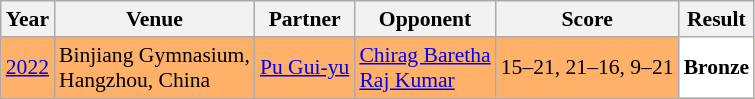<table class="sortable wikitable" style="font-size: 90%;">
<tr>
<th>Year</th>
<th>Venue</th>
<th>Partner</th>
<th>Opponent</th>
<th>Score</th>
<th>Result</th>
</tr>
<tr style="background:#FFB069">
<td align="center"><a href='#'>2022</a></td>
<td align="left">Binjiang Gymnasium,<br>Hangzhou, China</td>
<td align="left"> <a href='#'>Pu Gui-yu</a></td>
<td align="left"> <a href='#'>Chirag Baretha</a><br> <a href='#'>Raj Kumar</a></td>
<td align="left">15–21, 21–16, 9–21</td>
<td style="text-align:left; background:white"> <strong>Bronze</strong></td>
</tr>
</table>
